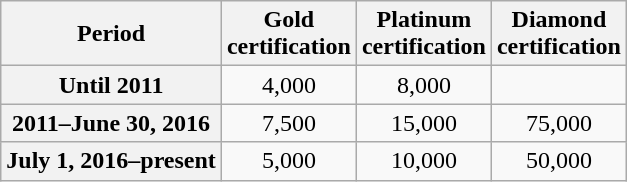<table class="wikitable plainrowheaders" style="text-align:center;">
<tr>
<th>Period</th>
<th>Gold<br>certification</th>
<th>Platinum<br>certification</th>
<th>Diamond<br>certification</th>
</tr>
<tr>
<th scope="row">Until 2011</th>
<td>4,000</td>
<td>8,000</td>
<td></td>
</tr>
<tr>
<th scope="row">2011–June 30, 2016</th>
<td>7,500</td>
<td>15,000</td>
<td>75,000</td>
</tr>
<tr>
<th scope="row">July 1, 2016–present</th>
<td>5,000</td>
<td>10,000</td>
<td>50,000</td>
</tr>
</table>
